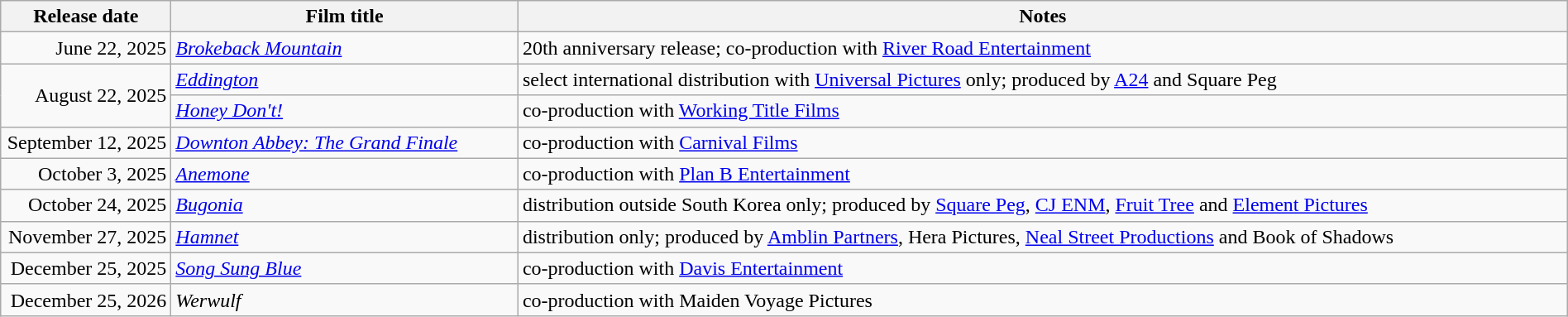<table class="wikitable" style="width:100%;">
<tr>
<th scope="col" style="width:130px;">Release date</th>
<th>Film title</th>
<th>Notes</th>
</tr>
<tr>
<td align="right">June 22, 2025</td>
<td><em><a href='#'>Brokeback Mountain</a></em></td>
<td>20th anniversary release; co-production with <a href='#'>River Road Entertainment</a></td>
</tr>
<tr>
<td align="right" rowspan="2">August 22, 2025</td>
<td><em><a href='#'>Eddington</a></em></td>
<td>select international distribution with <a href='#'>Universal Pictures</a> only; produced by <a href='#'>A24</a> and Square Peg</td>
</tr>
<tr>
<td><em><a href='#'>Honey Don't!</a></em></td>
<td>co-production with <a href='#'>Working Title Films</a></td>
</tr>
<tr>
<td align="right">September 12, 2025</td>
<td><em><a href='#'>Downton Abbey: The Grand Finale</a></em></td>
<td>co-production with <a href='#'>Carnival Films</a></td>
</tr>
<tr>
<td align="right">October 3, 2025</td>
<td><em><a href='#'>Anemone</a></em></td>
<td>co-production with <a href='#'>Plan B Entertainment</a></td>
</tr>
<tr>
<td align="right">October 24, 2025</td>
<td><em><a href='#'>Bugonia</a></em></td>
<td>distribution outside South Korea only; produced by <a href='#'>Square Peg</a>, <a href='#'>CJ ENM</a>, <a href='#'>Fruit Tree</a> and <a href='#'>Element Pictures</a></td>
</tr>
<tr>
<td align="right">November 27, 2025</td>
<td><em><a href='#'>Hamnet</a></em></td>
<td>distribution only; produced by <a href='#'>Amblin Partners</a>, Hera Pictures, <a href='#'>Neal Street Productions</a> and Book of Shadows</td>
</tr>
<tr>
<td align="right">December 25, 2025</td>
<td><em><a href='#'>Song Sung Blue</a></em></td>
<td>co-production with <a href='#'>Davis Entertainment</a></td>
</tr>
<tr>
<td align="right">December 25, 2026</td>
<td><em>Werwulf</em></td>
<td>co-production with Maiden Voyage Pictures</td>
</tr>
</table>
